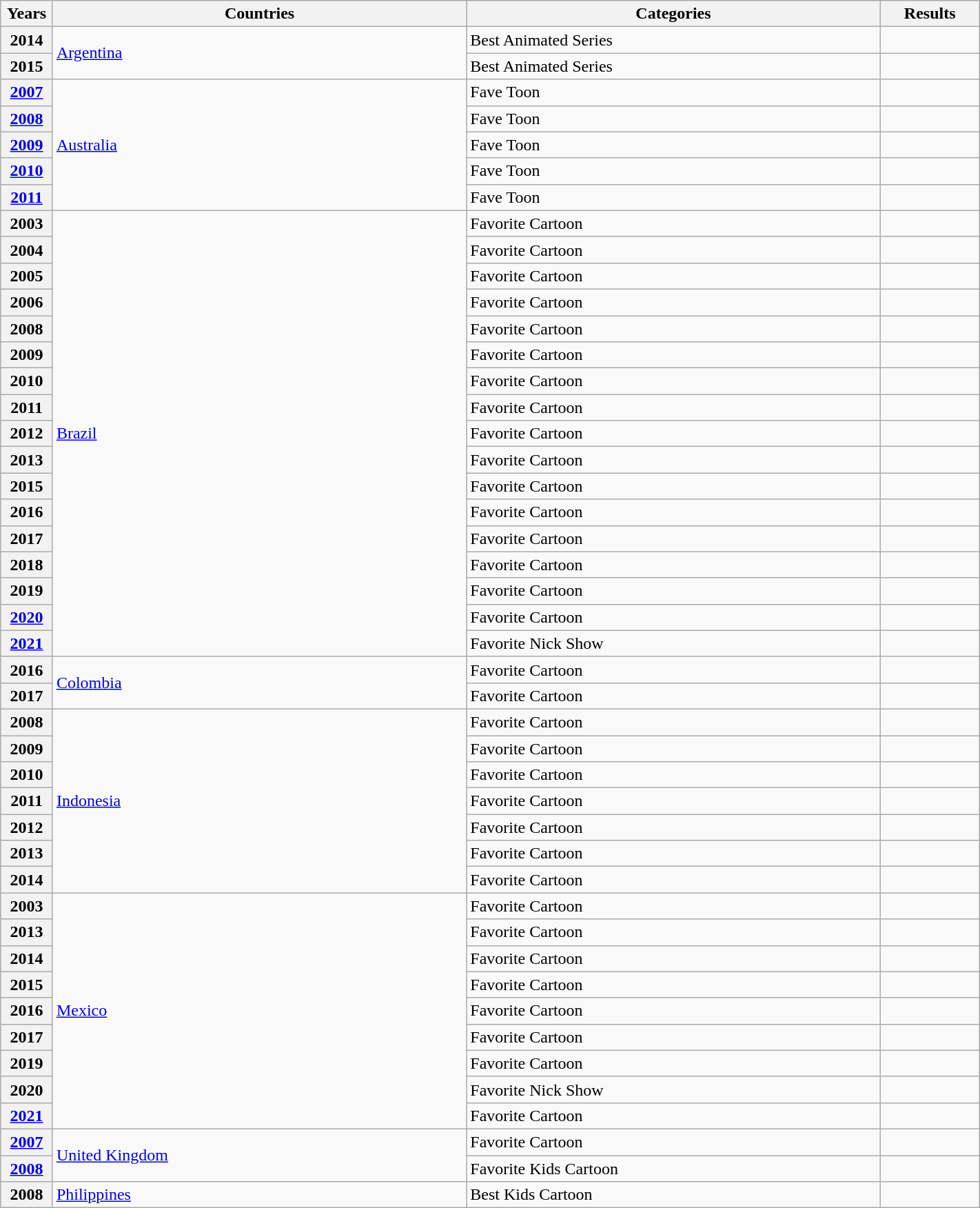<table class="wikitable sortable plainrowheaders" width=75%>
<tr>
<th scope="col" style="width:4%;">Years</th>
<th scope="col" style="width:37.5%;">Countries</th>
<th scope="col" style="width:37.5%;">Categories</th>
<th scope="col" style="width:9%;">Results</th>
</tr>
<tr>
<th scope="row" style="text-align:center;">2014</th>
<td rowspan="2"><a href='#'>Argentina</a></td>
<td>Best Animated Series</td>
<td></td>
</tr>
<tr>
<th scope="row" style="text-align:center;">2015</th>
<td>Best Animated Series</td>
<td></td>
</tr>
<tr>
<th scope="row" style="text-align:center;"><a href='#'>2007</a></th>
<td rowspan="5"><a href='#'>Australia</a></td>
<td>Fave Toon</td>
<td></td>
</tr>
<tr>
<th scope="row" style="text-align:center;"><a href='#'>2008</a></th>
<td>Fave Toon</td>
<td></td>
</tr>
<tr>
<th scope="row" style="text-align:center;"><a href='#'>2009</a></th>
<td>Fave Toon</td>
<td></td>
</tr>
<tr>
<th scope="row" style="text-align:center;"><a href='#'>2010</a></th>
<td>Fave Toon</td>
<td></td>
</tr>
<tr>
<th scope="row" style="text-align:center;"><a href='#'>2011</a></th>
<td>Fave Toon</td>
<td></td>
</tr>
<tr>
<th scope="row" style="text-align:center;">2003</th>
<td rowspan="17"><a href='#'>Brazil</a></td>
<td>Favorite Cartoon</td>
<td></td>
</tr>
<tr>
<th scope="row" style="text-align:center;">2004</th>
<td>Favorite Cartoon</td>
<td></td>
</tr>
<tr>
<th scope="row" style="text-align:center;">2005</th>
<td>Favorite Cartoon</td>
<td></td>
</tr>
<tr>
<th scope="row" style="text-align:center;">2006</th>
<td>Favorite Cartoon</td>
<td></td>
</tr>
<tr>
<th scope="row" style="text-align:center;">2008</th>
<td>Favorite Cartoon</td>
<td></td>
</tr>
<tr>
<th scope="row" style="text-align:center;">2009</th>
<td>Favorite Cartoon</td>
<td></td>
</tr>
<tr>
<th scope="row" style="text-align:center;">2010</th>
<td>Favorite Cartoon</td>
<td></td>
</tr>
<tr>
<th scope="row" style="text-align:center;">2011</th>
<td>Favorite Cartoon</td>
<td></td>
</tr>
<tr>
<th scope="row" style="text-align:center;">2012</th>
<td>Favorite Cartoon</td>
<td></td>
</tr>
<tr>
<th scope="row" style="text-align:center;">2013</th>
<td>Favorite Cartoon</td>
<td></td>
</tr>
<tr>
<th scope="row" style="text-align:center;">2015</th>
<td>Favorite Cartoon</td>
<td></td>
</tr>
<tr>
<th scope="row" style="text-align:center;">2016</th>
<td>Favorite Cartoon</td>
<td></td>
</tr>
<tr>
<th scope="row" style="text-align:center;">2017</th>
<td>Favorite Cartoon</td>
<td></td>
</tr>
<tr>
<th scope="row" style="text-align:center;">2018</th>
<td>Favorite Cartoon</td>
<td></td>
</tr>
<tr>
<th scope="row" style="text-align:center;">2019</th>
<td>Favorite Cartoon</td>
<td></td>
</tr>
<tr>
<th scope="row" style="text-align:center;"><a href='#'>2020</a></th>
<td>Favorite Cartoon</td>
<td></td>
</tr>
<tr>
<th scope="row" style="text-align:center;"><a href='#'>2021</a></th>
<td>Favorite Nick Show</td>
<td></td>
</tr>
<tr>
<th scope="row" style="text-align:center;">2016</th>
<td rowspan="2"><a href='#'>Colombia</a></td>
<td>Favorite Cartoon</td>
<td></td>
</tr>
<tr>
<th scope="row" style="text-align:center;">2017</th>
<td>Favorite Cartoon</td>
<td></td>
</tr>
<tr>
<th scope="row" style="text-align:center;">2008</th>
<td rowspan="7"><a href='#'>Indonesia</a></td>
<td>Favorite Cartoon</td>
<td></td>
</tr>
<tr>
<th scope="row" style="text-align:center;">2009</th>
<td>Favorite Cartoon</td>
<td></td>
</tr>
<tr>
<th scope="row" style="text-align:center;">2010</th>
<td>Favorite Cartoon</td>
<td></td>
</tr>
<tr>
<th scope="row" style="text-align:center;">2011</th>
<td>Favorite Cartoon</td>
<td></td>
</tr>
<tr>
<th scope="row" style="text-align:center;">2012</th>
<td>Favorite Cartoon</td>
<td></td>
</tr>
<tr>
<th scope="row" style="text-align:center;">2013</th>
<td>Favorite Cartoon</td>
<td></td>
</tr>
<tr>
<th scope="row" style="text-align:center;">2014</th>
<td>Favorite Cartoon</td>
<td></td>
</tr>
<tr>
<th scope="row" style="text-align:center;">2003</th>
<td rowspan="9"><a href='#'>Mexico</a></td>
<td>Favorite Cartoon</td>
<td></td>
</tr>
<tr>
<th scope="row" style="text-align:center;">2013</th>
<td>Favorite Cartoon</td>
<td></td>
</tr>
<tr>
<th scope="row" style="text-align:center;">2014</th>
<td>Favorite Cartoon</td>
<td></td>
</tr>
<tr>
<th scope="row" style="text-align:center;">2015</th>
<td>Favorite Cartoon</td>
<td></td>
</tr>
<tr>
<th scope="row" style="text-align:center;">2016</th>
<td>Favorite Cartoon</td>
<td></td>
</tr>
<tr>
<th scope="row" style="text-align:center;">2017</th>
<td>Favorite Cartoon</td>
<td></td>
</tr>
<tr>
<th scope="row" style="text-align:center;">2019</th>
<td>Favorite Cartoon</td>
<td></td>
</tr>
<tr>
<th scope="row" style="text-align:center;">2020</th>
<td>Favorite Nick Show</td>
<td></td>
</tr>
<tr>
<th scope="row" style="text-align:center;"><a href='#'>2021</a></th>
<td>Favorite Cartoon</td>
<td></td>
</tr>
<tr>
<th scope="row" style="text-align:center;"><a href='#'>2007</a></th>
<td rowspan="2"><a href='#'>United Kingdom</a></td>
<td>Favorite Cartoon</td>
<td></td>
</tr>
<tr>
<th scope="row" style="text-align:center;"><a href='#'>2008</a></th>
<td>Favorite Kids Cartoon</td>
<td></td>
</tr>
<tr>
<th scope="row" style="text-align:center;">2008</th>
<td><a href='#'>Philippines</a></td>
<td>Best Kids Cartoon</td>
<td></td>
</tr>
</table>
